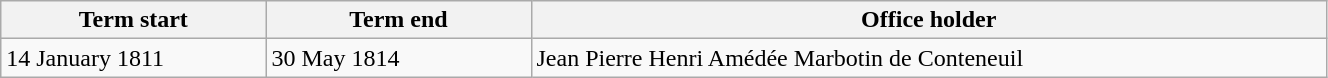<table class="wikitable" style="width: 70%;">
<tr>
<th align="left" style="width: 20%;">Term start</th>
<th align="left" style="width: 20%;">Term end</th>
<th align="left">Office holder</th>
</tr>
<tr valign="top">
<td>14 January 1811</td>
<td>30 May 1814</td>
<td>Jean Pierre Henri Amédée  Marbotin de Conteneuil</td>
</tr>
</table>
